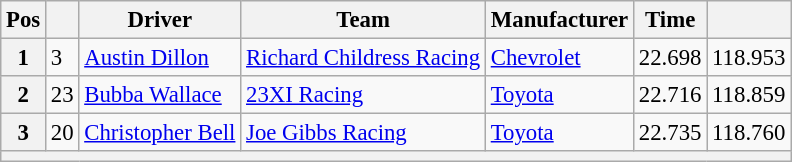<table class="wikitable" style="font-size:95%">
<tr>
<th>Pos</th>
<th></th>
<th>Driver</th>
<th>Team</th>
<th>Manufacturer</th>
<th>Time</th>
<th></th>
</tr>
<tr>
<th>1</th>
<td>3</td>
<td><a href='#'>Austin Dillon</a></td>
<td><a href='#'>Richard Childress Racing</a></td>
<td><a href='#'>Chevrolet</a></td>
<td>22.698</td>
<td>118.953</td>
</tr>
<tr>
<th>2</th>
<td>23</td>
<td><a href='#'>Bubba Wallace</a></td>
<td><a href='#'>23XI Racing</a></td>
<td><a href='#'>Toyota</a></td>
<td>22.716</td>
<td>118.859</td>
</tr>
<tr>
<th>3</th>
<td>20</td>
<td><a href='#'>Christopher Bell</a></td>
<td><a href='#'>Joe Gibbs Racing</a></td>
<td><a href='#'>Toyota</a></td>
<td>22.735</td>
<td>118.760</td>
</tr>
<tr>
<th colspan="7"></th>
</tr>
</table>
